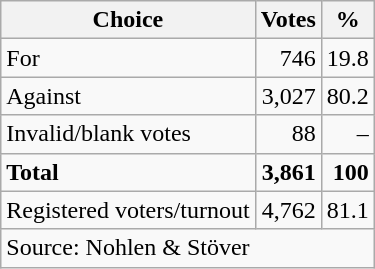<table class=wikitable style=text-align:right>
<tr>
<th>Choice</th>
<th>Votes</th>
<th>%</th>
</tr>
<tr>
<td align=left>For</td>
<td>746</td>
<td>19.8</td>
</tr>
<tr>
<td align=left>Against</td>
<td>3,027</td>
<td>80.2</td>
</tr>
<tr>
<td align=left>Invalid/blank votes</td>
<td>88</td>
<td>–</td>
</tr>
<tr>
<td align=left><strong>Total</strong></td>
<td><strong>3,861</strong></td>
<td><strong>100</strong></td>
</tr>
<tr>
<td align=left>Registered voters/turnout</td>
<td>4,762</td>
<td>81.1</td>
</tr>
<tr>
<td align=left colspan=3>Source: Nohlen & Stöver</td>
</tr>
</table>
